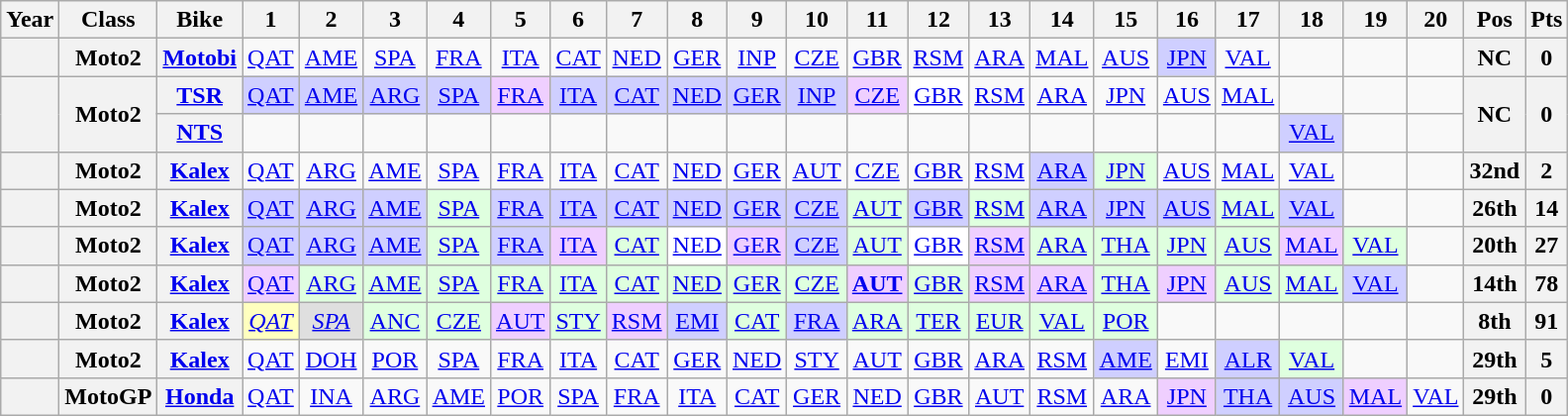<table class="wikitable" style="text-align:center;">
<tr>
<th>Year</th>
<th>Class</th>
<th>Bike</th>
<th>1</th>
<th>2</th>
<th>3</th>
<th>4</th>
<th>5</th>
<th>6</th>
<th>7</th>
<th>8</th>
<th>9</th>
<th>10</th>
<th>11</th>
<th>12</th>
<th>13</th>
<th>14</th>
<th>15</th>
<th>16</th>
<th>17</th>
<th>18</th>
<th>19</th>
<th>20</th>
<th>Pos</th>
<th>Pts</th>
</tr>
<tr>
<th></th>
<th>Moto2</th>
<th><a href='#'>Motobi</a></th>
<td><a href='#'>QAT</a></td>
<td><a href='#'>AME</a></td>
<td><a href='#'>SPA</a></td>
<td><a href='#'>FRA</a></td>
<td><a href='#'>ITA</a></td>
<td><a href='#'>CAT</a></td>
<td><a href='#'>NED</a></td>
<td><a href='#'>GER</a></td>
<td><a href='#'>INP</a></td>
<td><a href='#'>CZE</a></td>
<td><a href='#'>GBR</a></td>
<td><a href='#'>RSM</a></td>
<td><a href='#'>ARA</a></td>
<td><a href='#'>MAL</a></td>
<td><a href='#'>AUS</a></td>
<td style="background:#CFCFFF;"><a href='#'>JPN</a><br></td>
<td><a href='#'>VAL</a></td>
<td></td>
<td></td>
<td></td>
<th>NC</th>
<th>0</th>
</tr>
<tr>
<th rowspan="2"></th>
<th rowspan="2">Moto2</th>
<th><a href='#'>TSR</a></th>
<td style="background:#cfcfff;"><a href='#'>QAT</a><br></td>
<td style="background:#cfcfff;"><a href='#'>AME</a><br></td>
<td style="background:#cfcfff;"><a href='#'>ARG</a><br></td>
<td style="background:#cfcfff;"><a href='#'>SPA</a><br></td>
<td style="background:#efcfff;"><a href='#'>FRA</a><br></td>
<td style="background:#cfcfff;"><a href='#'>ITA</a><br></td>
<td style="background:#cfcfff;"><a href='#'>CAT</a><br></td>
<td style="background:#cfcfff;"><a href='#'>NED</a><br></td>
<td style="background:#cfcfff;"><a href='#'>GER</a><br></td>
<td style="background:#cfcfff;"><a href='#'>INP</a><br></td>
<td style="background:#efcfff;"><a href='#'>CZE</a><br></td>
<td style="background:#ffffff;"><a href='#'>GBR</a><br></td>
<td><a href='#'>RSM</a></td>
<td><a href='#'>ARA</a></td>
<td><a href='#'>JPN</a></td>
<td><a href='#'>AUS</a></td>
<td><a href='#'>MAL</a></td>
<td></td>
<td></td>
<td></td>
<th rowspan="2">NC</th>
<th rowspan="2">0</th>
</tr>
<tr>
<th><a href='#'>NTS</a></th>
<td></td>
<td></td>
<td></td>
<td></td>
<td></td>
<td></td>
<td></td>
<td></td>
<td></td>
<td></td>
<td></td>
<td></td>
<td></td>
<td></td>
<td></td>
<td></td>
<td></td>
<td style="background:#CFCFFF;"><a href='#'>VAL</a><br></td>
<td></td>
<td></td>
</tr>
<tr>
<th></th>
<th>Moto2</th>
<th><a href='#'>Kalex</a></th>
<td><a href='#'>QAT</a></td>
<td><a href='#'>ARG</a></td>
<td><a href='#'>AME</a></td>
<td><a href='#'>SPA</a></td>
<td><a href='#'>FRA</a></td>
<td><a href='#'>ITA</a></td>
<td><a href='#'>CAT</a></td>
<td><a href='#'>NED</a></td>
<td><a href='#'>GER</a></td>
<td><a href='#'>AUT</a></td>
<td><a href='#'>CZE</a></td>
<td><a href='#'>GBR</a></td>
<td><a href='#'>RSM</a></td>
<td style="background:#CFCFFF;"><a href='#'>ARA</a><br></td>
<td style="background:#DFFFDF;"><a href='#'>JPN</a><br></td>
<td><a href='#'>AUS</a></td>
<td><a href='#'>MAL</a></td>
<td><a href='#'>VAL</a></td>
<td></td>
<td></td>
<th>32nd</th>
<th>2</th>
</tr>
<tr>
<th></th>
<th>Moto2</th>
<th><a href='#'>Kalex</a></th>
<td style="background:#cfcfff;"><a href='#'>QAT</a><br></td>
<td style="background:#cfcfff;"><a href='#'>ARG</a><br></td>
<td style="background:#cfcfff;"><a href='#'>AME</a><br></td>
<td style="background:#dfffdf;"><a href='#'>SPA</a><br></td>
<td style="background:#cfcfff;"><a href='#'>FRA</a><br></td>
<td style="background:#cfcfff;"><a href='#'>ITA</a><br></td>
<td style="background:#cfcfff;"><a href='#'>CAT</a><br></td>
<td style="background:#cfcfff;"><a href='#'>NED</a><br></td>
<td style="background:#cfcfff;"><a href='#'>GER</a><br></td>
<td style="background:#cfcfff;"><a href='#'>CZE</a><br></td>
<td style="background:#dfffdf;"><a href='#'>AUT</a><br></td>
<td style="background:#cfcfff;"><a href='#'>GBR</a><br></td>
<td style="background:#dfffdf;"><a href='#'>RSM</a><br></td>
<td style="background:#cfcfff;"><a href='#'>ARA</a><br></td>
<td style="background:#cfcfff;"><a href='#'>JPN</a><br></td>
<td style="background:#cfcfff;"><a href='#'>AUS</a><br></td>
<td style="background:#dfffdf;"><a href='#'>MAL</a><br></td>
<td style="background:#cfcfff;"><a href='#'>VAL</a><br></td>
<td></td>
<td></td>
<th>26th</th>
<th>14</th>
</tr>
<tr>
<th></th>
<th>Moto2</th>
<th><a href='#'>Kalex</a></th>
<td style="background:#cfcfff;"><a href='#'>QAT</a><br></td>
<td style="background:#cfcfff;"><a href='#'>ARG</a><br></td>
<td style="background:#cfcfff;"><a href='#'>AME</a><br></td>
<td style="background:#dfffdf;"><a href='#'>SPA</a><br></td>
<td style="background:#cfcfff;"><a href='#'>FRA</a><br></td>
<td style="background:#efcfff;"><a href='#'>ITA</a><br></td>
<td style="background:#dfffdf;"><a href='#'>CAT</a><br></td>
<td style="background:#ffffff;"><a href='#'>NED</a><br></td>
<td style="background:#efcfff;"><a href='#'>GER</a><br></td>
<td style="background:#cfcfff;"><a href='#'>CZE</a><br></td>
<td style="background:#dfffdf;"><a href='#'>AUT</a><br></td>
<td style="background:#ffffff;"><a href='#'>GBR</a><br></td>
<td style="background:#efcfff;"><a href='#'>RSM</a><br></td>
<td style="background:#dfffdf;"><a href='#'>ARA</a><br></td>
<td style="background:#dfffdf;"><a href='#'>THA</a><br></td>
<td style="background:#dfffdf;"><a href='#'>JPN</a><br></td>
<td style="background:#dfffdf;"><a href='#'>AUS</a><br></td>
<td style="background:#efcfff;"><a href='#'>MAL</a><br></td>
<td style="background:#dfffdf;"><a href='#'>VAL</a><br></td>
<td></td>
<th>20th</th>
<th>27</th>
</tr>
<tr>
<th></th>
<th>Moto2</th>
<th><a href='#'>Kalex</a></th>
<td style="background:#efcfff;"><a href='#'>QAT</a><br></td>
<td style="background:#dfffdf;"><a href='#'>ARG</a><br></td>
<td style="background:#dfffdf;"><a href='#'>AME</a><br></td>
<td style="background:#dfffdf;"><a href='#'>SPA</a><br></td>
<td style="background:#dfffdf;"><a href='#'>FRA</a><br></td>
<td style="background:#dfffdf;"><a href='#'>ITA</a><br></td>
<td style="background:#dfffdf;"><a href='#'>CAT</a><br></td>
<td style="background:#dfffdf;"><a href='#'>NED</a><br></td>
<td style="background:#dfffdf;"><a href='#'>GER</a><br></td>
<td style="background:#dfffdf;"><a href='#'>CZE</a><br></td>
<td style="background:#efcfff;"><strong><a href='#'>AUT</a></strong><br></td>
<td style="background:#dfffdf;"><a href='#'>GBR</a><br></td>
<td style="background:#efcfff;"><a href='#'>RSM</a><br></td>
<td style="background:#efcfff;"><a href='#'>ARA</a><br></td>
<td style="background:#dfffdf;"><a href='#'>THA</a><br></td>
<td style="background:#efcfff;"><a href='#'>JPN</a><br></td>
<td style="background:#dfffdf;"><a href='#'>AUS</a><br></td>
<td style="background:#dfffdf;"><a href='#'>MAL</a><br></td>
<td style="background:#cfcfff;"><a href='#'>VAL</a><br></td>
<td></td>
<th>14th</th>
<th>78</th>
</tr>
<tr>
<th></th>
<th>Moto2</th>
<th><a href='#'>Kalex</a></th>
<td style="background:#ffffbf;"><em><a href='#'>QAT</a></em><br></td>
<td style="background:#dfdfdf;"><em><a href='#'>SPA</a></em><br></td>
<td style="background:#dfffdf;"><a href='#'>ANC</a><br></td>
<td style="background:#dfffdf;"><a href='#'>CZE</a><br></td>
<td style="background:#efcfff;"><a href='#'>AUT</a><br></td>
<td style="background:#dfffdf;"><a href='#'>STY</a><br></td>
<td style="background:#efcfff;"><a href='#'>RSM</a><br></td>
<td style="background:#cfcfff;"><a href='#'>EMI</a><br></td>
<td style="background:#dfffdf;"><a href='#'>CAT</a><br></td>
<td style="background:#cfcfff;"><a href='#'>FRA</a><br></td>
<td style="background:#dfffdf;"><a href='#'>ARA</a><br></td>
<td style="background:#dfffdf;"><a href='#'>TER</a><br></td>
<td style="background:#dfffdf;"><a href='#'>EUR</a><br></td>
<td style="background:#dfffdf;"><a href='#'>VAL</a><br></td>
<td style="background:#dfffdf;"><a href='#'>POR</a><br></td>
<td></td>
<td></td>
<td></td>
<td></td>
<td></td>
<th>8th</th>
<th>91</th>
</tr>
<tr>
<th></th>
<th>Moto2</th>
<th><a href='#'>Kalex</a></th>
<td><a href='#'>QAT</a></td>
<td><a href='#'>DOH</a></td>
<td><a href='#'>POR</a></td>
<td><a href='#'>SPA</a></td>
<td><a href='#'>FRA</a></td>
<td><a href='#'>ITA</a></td>
<td><a href='#'>CAT</a></td>
<td><a href='#'>GER</a></td>
<td><a href='#'>NED</a></td>
<td><a href='#'>STY</a></td>
<td><a href='#'>AUT</a></td>
<td><a href='#'>GBR</a></td>
<td><a href='#'>ARA</a></td>
<td><a href='#'>RSM</a></td>
<td style="background:#CFCFFF;"><a href='#'>AME</a><br></td>
<td><a href='#'>EMI</a></td>
<td style="background:#CFCFFF;"><a href='#'>ALR</a><br></td>
<td style="background:#DFFFDF;"><a href='#'>VAL</a><br></td>
<td></td>
<td></td>
<th>29th</th>
<th>5</th>
</tr>
<tr>
<th></th>
<th>MotoGP</th>
<th><a href='#'>Honda</a></th>
<td><a href='#'>QAT</a></td>
<td><a href='#'>INA</a></td>
<td><a href='#'>ARG</a></td>
<td><a href='#'>AME</a></td>
<td><a href='#'>POR</a></td>
<td><a href='#'>SPA</a></td>
<td><a href='#'>FRA</a></td>
<td><a href='#'>ITA</a></td>
<td><a href='#'>CAT</a></td>
<td><a href='#'>GER</a></td>
<td><a href='#'>NED</a></td>
<td><a href='#'>GBR</a></td>
<td><a href='#'>AUT</a></td>
<td><a href='#'>RSM</a></td>
<td><a href='#'>ARA</a></td>
<td style="background:#EFCFFF;"><a href='#'>JPN</a><br></td>
<td style="background:#CFCFFF;"><a href='#'>THA</a><br></td>
<td style="background:#CFCFFF;"><a href='#'>AUS</a><br></td>
<td style="background:#EFCFFF;"><a href='#'>MAL</a><br></td>
<td><a href='#'>VAL</a></td>
<th>29th</th>
<th>0</th>
</tr>
</table>
